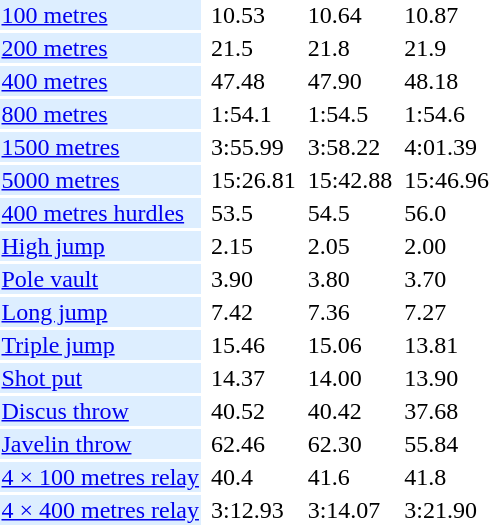<table>
<tr>
<td bgcolor = DDEEFF><a href='#'>100 metres</a></td>
<td></td>
<td>10.53</td>
<td></td>
<td>10.64</td>
<td></td>
<td>10.87</td>
</tr>
<tr>
<td bgcolor = DDEEFF><a href='#'>200 metres</a></td>
<td></td>
<td>21.5</td>
<td></td>
<td>21.8</td>
<td></td>
<td>21.9</td>
</tr>
<tr>
<td bgcolor = DDEEFF><a href='#'>400 metres</a></td>
<td></td>
<td>47.48</td>
<td></td>
<td>47.90</td>
<td></td>
<td>48.18</td>
</tr>
<tr>
<td bgcolor = DDEEFF><a href='#'>800 metres</a></td>
<td></td>
<td>1:54.1</td>
<td></td>
<td>1:54.5</td>
<td></td>
<td>1:54.6</td>
</tr>
<tr>
<td bgcolor = DDEEFF><a href='#'>1500 metres</a></td>
<td></td>
<td>3:55.99</td>
<td></td>
<td>3:58.22</td>
<td></td>
<td>4:01.39</td>
</tr>
<tr>
<td bgcolor = DDEEFF><a href='#'>5000 metres</a></td>
<td></td>
<td>15:26.81</td>
<td></td>
<td>15:42.88</td>
<td></td>
<td>15:46.96</td>
</tr>
<tr>
<td bgcolor = DDEEFF><a href='#'>400 metres hurdles</a></td>
<td></td>
<td>53.5</td>
<td></td>
<td>54.5</td>
<td></td>
<td>56.0</td>
</tr>
<tr>
<td bgcolor = DDEEFF><a href='#'>High jump</a></td>
<td></td>
<td>2.15</td>
<td></td>
<td>2.05</td>
<td></td>
<td>2.00</td>
</tr>
<tr>
<td bgcolor = DDEEFF><a href='#'>Pole vault</a></td>
<td></td>
<td>3.90</td>
<td></td>
<td>3.80</td>
<td></td>
<td>3.70</td>
</tr>
<tr>
<td bgcolor = DDEEFF><a href='#'>Long jump</a></td>
<td></td>
<td>7.42</td>
<td></td>
<td>7.36</td>
<td></td>
<td>7.27</td>
</tr>
<tr>
<td bgcolor = DDEEFF><a href='#'>Triple jump</a></td>
<td></td>
<td>15.46</td>
<td></td>
<td>15.06</td>
<td></td>
<td>13.81</td>
</tr>
<tr>
<td bgcolor = DDEEFF><a href='#'>Shot put</a></td>
<td></td>
<td>14.37</td>
<td></td>
<td>14.00</td>
<td></td>
<td>13.90</td>
</tr>
<tr>
<td bgcolor = DDEEFF><a href='#'>Discus throw</a></td>
<td></td>
<td>40.52</td>
<td></td>
<td>40.42</td>
<td></td>
<td>37.68</td>
</tr>
<tr>
<td bgcolor = DDEEFF><a href='#'>Javelin throw</a></td>
<td></td>
<td>62.46</td>
<td></td>
<td>62.30</td>
<td></td>
<td>55.84</td>
</tr>
<tr>
<td bgcolor = DDEEFF><a href='#'>4 × 100 metres relay</a></td>
<td></td>
<td>40.4</td>
<td></td>
<td>41.6</td>
<td></td>
<td>41.8</td>
</tr>
<tr>
<td bgcolor = DDEEFF><a href='#'>4 × 400 metres relay</a></td>
<td></td>
<td>3:12.93</td>
<td></td>
<td>3:14.07</td>
<td></td>
<td>3:21.90</td>
</tr>
</table>
